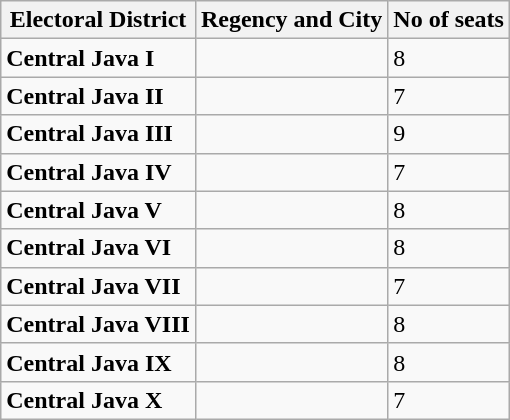<table class="wikitable col3center">
<tr>
<th>Electoral District</th>
<th>Regency and City</th>
<th>No of seats</th>
</tr>
<tr>
<td><strong>Central Java I</strong></td>
<td></td>
<td>8</td>
</tr>
<tr>
<td><strong>Central Java II</strong></td>
<td></td>
<td>7</td>
</tr>
<tr>
<td><strong>Central Java III</strong></td>
<td></td>
<td>9</td>
</tr>
<tr>
<td><strong>Central Java IV</strong></td>
<td></td>
<td>7</td>
</tr>
<tr>
<td><strong>Central Java V</strong></td>
<td></td>
<td>8</td>
</tr>
<tr>
<td><strong>Central Java VI</strong></td>
<td></td>
<td>8</td>
</tr>
<tr>
<td><strong>Central Java VII</strong></td>
<td></td>
<td>7</td>
</tr>
<tr>
<td><strong>Central Java VIII</strong></td>
<td></td>
<td>8</td>
</tr>
<tr>
<td><strong>Central Java IX</strong></td>
<td></td>
<td>8</td>
</tr>
<tr>
<td><strong>Central Java X</strong></td>
<td></td>
<td>7</td>
</tr>
</table>
